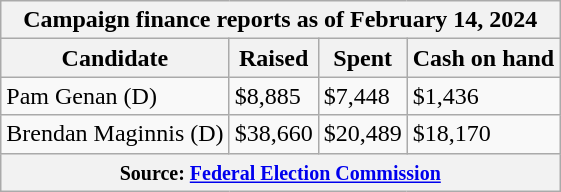<table class="wikitable sortable">
<tr>
<th colspan=4>Campaign finance reports as of February 14, 2024</th>
</tr>
<tr style="text-align:center;">
<th>Candidate</th>
<th>Raised</th>
<th>Spent</th>
<th>Cash on hand</th>
</tr>
<tr>
<td>Pam Genan (D)</td>
<td>$8,885</td>
<td>$7,448</td>
<td>$1,436</td>
</tr>
<tr>
<td>Brendan Maginnis (D)</td>
<td>$38,660</td>
<td>$20,489</td>
<td>$18,170</td>
</tr>
<tr>
<th colspan="4"><small>Source: <a href='#'>Federal Election Commission</a></small></th>
</tr>
</table>
